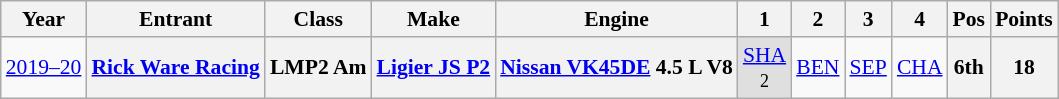<table class="wikitable" style="text-align:center; font-size:90%">
<tr>
<th>Year</th>
<th>Entrant</th>
<th>Class</th>
<th>Make</th>
<th>Engine</th>
<th>1</th>
<th>2</th>
<th>3</th>
<th>4</th>
<th>Pos</th>
<th>Points</th>
</tr>
<tr>
<td><a href='#'>2019–20</a></td>
<th><a href='#'>Rick Ware Racing</a></th>
<th>LMP2 Am</th>
<th><a href='#'>Ligier JS P2</a></th>
<th><a href='#'>Nissan VK45DE</a> 4.5 L V8</th>
<td style="background:#DFDFDF;"><a href='#'>SHA</a><br><small>2</small></td>
<td><a href='#'>BEN</a></td>
<td><a href='#'>SEP</a></td>
<td><a href='#'>CHA</a></td>
<th>6th</th>
<th>18</th>
</tr>
</table>
